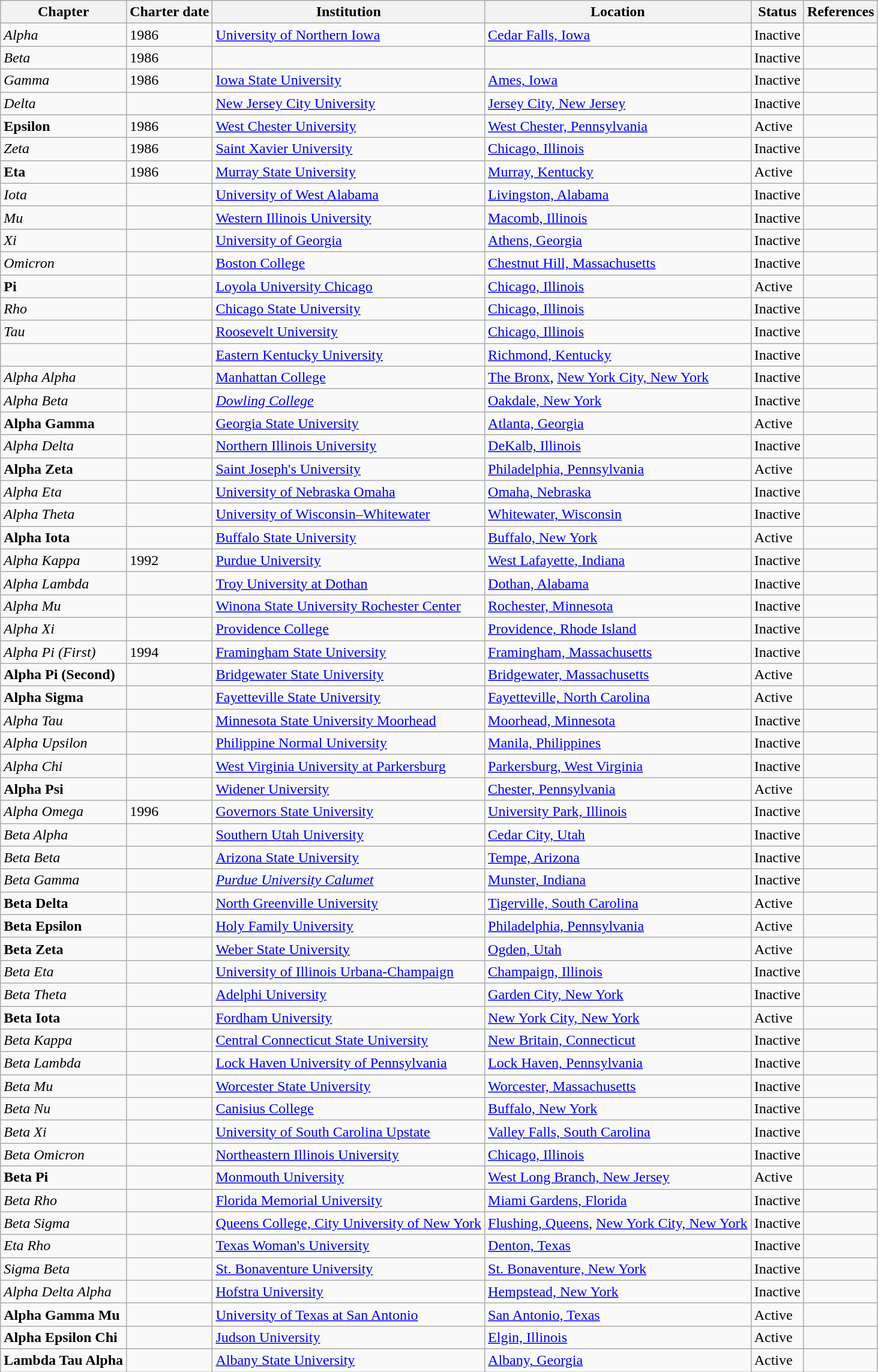<table class="wikitable sortable">
<tr>
<th>Chapter</th>
<th>Charter date</th>
<th>Institution</th>
<th>Location</th>
<th>Status</th>
<th>References</th>
</tr>
<tr>
<td><em>Alpha</em></td>
<td>1986</td>
<td><a href='#'>University of Northern Iowa</a></td>
<td><a href='#'>Cedar Falls, Iowa</a></td>
<td>Inactive</td>
<td></td>
</tr>
<tr>
<td><em>Beta</em></td>
<td>1986</td>
<td></td>
<td></td>
<td>Inactive</td>
<td></td>
</tr>
<tr>
<td><em>Gamma</em></td>
<td>1986</td>
<td><a href='#'>Iowa State University</a></td>
<td><a href='#'>Ames, Iowa</a></td>
<td>Inactive</td>
<td></td>
</tr>
<tr>
<td><em>Delta</em></td>
<td></td>
<td><a href='#'>New Jersey City University</a></td>
<td><a href='#'>Jersey City, New Jersey</a></td>
<td>Inactive</td>
<td></td>
</tr>
<tr>
<td><strong>Epsilon</strong></td>
<td>1986</td>
<td><a href='#'>West Chester University</a></td>
<td><a href='#'>West Chester, Pennsylvania</a></td>
<td>Active</td>
<td></td>
</tr>
<tr>
<td><em>Zeta</em></td>
<td>1986</td>
<td><a href='#'>Saint Xavier University</a></td>
<td><a href='#'>Chicago, Illinois</a></td>
<td>Inactive</td>
<td></td>
</tr>
<tr>
<td><strong>Eta</strong></td>
<td>1986</td>
<td><a href='#'>Murray State University</a></td>
<td><a href='#'>Murray, Kentucky</a></td>
<td>Active</td>
<td></td>
</tr>
<tr>
<td><em>Iota</em></td>
<td></td>
<td><a href='#'>University of West Alabama</a></td>
<td><a href='#'>Livingston, Alabama</a></td>
<td>Inactive</td>
<td></td>
</tr>
<tr>
<td><em>Mu</em></td>
<td></td>
<td><a href='#'>Western Illinois University</a></td>
<td><a href='#'>Macomb, Illinois</a></td>
<td>Inactive</td>
<td></td>
</tr>
<tr>
<td><em>Xi</em></td>
<td></td>
<td><a href='#'>University of Georgia</a></td>
<td><a href='#'>Athens, Georgia</a></td>
<td>Inactive</td>
<td></td>
</tr>
<tr>
<td><em>Omicron</em></td>
<td></td>
<td><a href='#'>Boston College</a></td>
<td><a href='#'>Chestnut Hill, Massachusetts</a></td>
<td>Inactive</td>
<td></td>
</tr>
<tr>
<td><strong>Pi</strong></td>
<td></td>
<td><a href='#'>Loyola University Chicago</a></td>
<td><a href='#'>Chicago, Illinois</a></td>
<td>Active</td>
<td></td>
</tr>
<tr>
<td><em>Rho</em></td>
<td></td>
<td><a href='#'>Chicago State University</a></td>
<td><a href='#'>Chicago, Illinois</a></td>
<td>Inactive</td>
<td></td>
</tr>
<tr>
<td><em>Tau</em></td>
<td></td>
<td><a href='#'>Roosevelt University</a></td>
<td><a href='#'>Chicago, Illinois</a></td>
<td>Inactive</td>
<td></td>
</tr>
<tr>
<td></td>
<td></td>
<td><a href='#'>Eastern Kentucky University</a></td>
<td><a href='#'>Richmond, Kentucky</a></td>
<td>Inactive</td>
<td></td>
</tr>
<tr>
<td><em>Alpha Alpha</em></td>
<td></td>
<td><a href='#'>Manhattan College</a></td>
<td><a href='#'>The Bronx</a>, <a href='#'>New York City, New York</a></td>
<td>Inactive</td>
<td></td>
</tr>
<tr>
<td><em>Alpha Beta</em></td>
<td></td>
<td><em><a href='#'>Dowling College</a></em></td>
<td><a href='#'>Oakdale, New York</a></td>
<td>Inactive</td>
<td></td>
</tr>
<tr>
<td><strong>Alpha Gamma</strong></td>
<td></td>
<td><a href='#'>Georgia State University</a></td>
<td><a href='#'>Atlanta, Georgia</a></td>
<td>Active</td>
<td></td>
</tr>
<tr>
<td><em>Alpha Delta</em></td>
<td></td>
<td><a href='#'>Northern Illinois University</a></td>
<td><a href='#'>DeKalb, Illinois</a></td>
<td>Inactive</td>
<td></td>
</tr>
<tr>
<td><strong>Alpha Zeta</strong></td>
<td></td>
<td><a href='#'>Saint Joseph's University</a></td>
<td><a href='#'>Philadelphia, Pennsylvania</a></td>
<td>Active</td>
<td></td>
</tr>
<tr>
<td><em>Alpha Eta</em></td>
<td></td>
<td><a href='#'>University of Nebraska Omaha</a></td>
<td><a href='#'>Omaha, Nebraska</a></td>
<td>Inactive</td>
<td></td>
</tr>
<tr>
<td><em>Alpha Theta</em></td>
<td></td>
<td><a href='#'>University of Wisconsin–Whitewater</a></td>
<td><a href='#'>Whitewater, Wisconsin</a></td>
<td>Inactive</td>
<td></td>
</tr>
<tr>
<td><strong>Alpha Iota</strong></td>
<td></td>
<td><a href='#'>Buffalo State University</a></td>
<td><a href='#'>Buffalo, New York</a></td>
<td>Active</td>
<td></td>
</tr>
<tr>
<td><em>Alpha Kappa</em></td>
<td>1992</td>
<td><a href='#'>Purdue University</a></td>
<td><a href='#'>West Lafayette, Indiana</a></td>
<td>Inactive</td>
<td></td>
</tr>
<tr>
<td><em>Alpha Lambda</em></td>
<td></td>
<td><a href='#'>Troy University at Dothan</a></td>
<td><a href='#'>Dothan, Alabama</a></td>
<td>Inactive</td>
<td></td>
</tr>
<tr>
<td><em>Alpha Mu</em></td>
<td></td>
<td><a href='#'>Winona State University Rochester Center</a></td>
<td><a href='#'>Rochester, Minnesota</a></td>
<td>Inactive</td>
<td></td>
</tr>
<tr>
<td><em>Alpha Xi</em></td>
<td></td>
<td><a href='#'>Providence College</a></td>
<td><a href='#'>Providence, Rhode Island</a></td>
<td>Inactive</td>
<td></td>
</tr>
<tr>
<td><em>Alpha Pi (First)</em></td>
<td>1994</td>
<td><a href='#'>Framingham State University</a></td>
<td><a href='#'>Framingham, Massachusetts</a></td>
<td>Inactive</td>
<td></td>
</tr>
<tr>
<td><strong>Alpha Pi (Second)</strong></td>
<td></td>
<td><a href='#'>Bridgewater State University</a></td>
<td><a href='#'>Bridgewater, Massachusetts</a></td>
<td>Active</td>
<td></td>
</tr>
<tr>
<td><strong>Alpha Sigma</strong></td>
<td></td>
<td><a href='#'>Fayetteville State University</a></td>
<td><a href='#'>Fayetteville, North Carolina</a></td>
<td>Active</td>
<td></td>
</tr>
<tr>
<td><em>Alpha Tau</em></td>
<td></td>
<td><a href='#'>Minnesota State University Moorhead</a></td>
<td><a href='#'>Moorhead, Minnesota</a></td>
<td>Inactive</td>
<td></td>
</tr>
<tr>
<td><em>Alpha Upsilon</em></td>
<td></td>
<td><a href='#'>Philippine Normal University</a></td>
<td><a href='#'>Manila, Philippines</a></td>
<td>Inactive</td>
<td></td>
</tr>
<tr>
<td><em>Alpha Chi</em></td>
<td></td>
<td><a href='#'>West Virginia University at Parkersburg</a></td>
<td><a href='#'>Parkersburg, West Virginia</a></td>
<td>Inactive</td>
<td></td>
</tr>
<tr>
<td><strong>Alpha Psi</strong></td>
<td></td>
<td><a href='#'>Widener University</a></td>
<td><a href='#'>Chester, Pennsylvania</a></td>
<td>Active</td>
<td></td>
</tr>
<tr>
<td><em>Alpha Omega</em></td>
<td>1996</td>
<td><a href='#'>Governors State University</a></td>
<td><a href='#'>University Park, Illinois</a></td>
<td>Inactive</td>
<td></td>
</tr>
<tr>
<td><em>Beta Alpha</em></td>
<td></td>
<td><a href='#'>Southern Utah University</a></td>
<td><a href='#'>Cedar City, Utah</a></td>
<td>Inactive</td>
<td></td>
</tr>
<tr>
<td><em>Beta Beta</em></td>
<td></td>
<td><a href='#'>Arizona State University</a></td>
<td><a href='#'>Tempe, Arizona</a></td>
<td>Inactive</td>
<td></td>
</tr>
<tr>
<td><em>Beta Gamma</em></td>
<td></td>
<td><em><a href='#'>Purdue University Calumet</a></em></td>
<td><a href='#'>Munster, Indiana</a></td>
<td>Inactive</td>
<td></td>
</tr>
<tr>
<td><strong>Beta Delta</strong></td>
<td></td>
<td><a href='#'>North Greenville University</a></td>
<td><a href='#'>Tigerville, South Carolina</a></td>
<td>Active</td>
<td></td>
</tr>
<tr>
<td><strong>Beta Epsilon</strong></td>
<td></td>
<td><a href='#'>Holy Family University</a></td>
<td><a href='#'>Philadelphia, Pennsylvania</a></td>
<td>Active</td>
<td></td>
</tr>
<tr>
<td><strong>Beta Zeta</strong></td>
<td></td>
<td><a href='#'>Weber State University</a></td>
<td><a href='#'>Ogden, Utah</a></td>
<td>Active</td>
<td></td>
</tr>
<tr>
<td><em>Beta Eta</em></td>
<td></td>
<td><a href='#'>University of Illinois Urbana-Champaign</a></td>
<td><a href='#'>Champaign, Illinois</a></td>
<td>Inactive</td>
<td></td>
</tr>
<tr>
<td><em>Beta Theta</em></td>
<td></td>
<td><a href='#'>Adelphi University</a></td>
<td><a href='#'>Garden City, New York</a></td>
<td>Inactive</td>
<td></td>
</tr>
<tr>
<td><strong>Beta Iota</strong></td>
<td></td>
<td><a href='#'>Fordham University</a></td>
<td><a href='#'>New York City, New York</a></td>
<td>Active</td>
<td></td>
</tr>
<tr>
<td><em>Beta Kappa</em></td>
<td></td>
<td><a href='#'>Central Connecticut State University</a></td>
<td><a href='#'>New Britain, Connecticut</a></td>
<td>Inactive</td>
<td></td>
</tr>
<tr>
<td><em>Beta Lambda</em></td>
<td></td>
<td><a href='#'>Lock Haven University of Pennsylvania</a></td>
<td><a href='#'>Lock Haven, Pennsylvania</a></td>
<td>Inactive</td>
<td></td>
</tr>
<tr>
<td><em>Beta Mu</em></td>
<td></td>
<td><a href='#'>Worcester State University</a></td>
<td><a href='#'>Worcester, Massachusetts</a></td>
<td>Inactive</td>
<td></td>
</tr>
<tr>
<td><em>Beta Nu</em></td>
<td></td>
<td><a href='#'>Canisius College</a></td>
<td><a href='#'>Buffalo, New York</a></td>
<td>Inactive</td>
<td></td>
</tr>
<tr>
<td><em>Beta Xi</em></td>
<td></td>
<td><a href='#'>University of South Carolina Upstate</a></td>
<td><a href='#'>Valley Falls, South Carolina</a></td>
<td>Inactive</td>
<td></td>
</tr>
<tr>
<td><em>Beta Omicron</em></td>
<td></td>
<td><a href='#'>Northeastern Illinois University</a></td>
<td><a href='#'>Chicago, Illinois</a></td>
<td>Inactive</td>
<td></td>
</tr>
<tr>
<td><strong>Beta Pi</strong></td>
<td></td>
<td><a href='#'>Monmouth University</a></td>
<td><a href='#'>West Long Branch, New Jersey</a></td>
<td>Active</td>
<td></td>
</tr>
<tr>
<td><em>Beta Rho</em></td>
<td></td>
<td><a href='#'>Florida Memorial University</a></td>
<td><a href='#'>Miami Gardens, Florida</a></td>
<td>Inactive</td>
<td></td>
</tr>
<tr>
<td><em>Beta Sigma</em></td>
<td></td>
<td><a href='#'>Queens College, City University of New York</a></td>
<td><a href='#'>Flushing, Queens</a>, <a href='#'>New York City, New York</a></td>
<td>Inactive</td>
<td></td>
</tr>
<tr>
<td><em>Eta Rho</em></td>
<td></td>
<td><a href='#'>Texas Woman's University</a></td>
<td><a href='#'>Denton, Texas</a></td>
<td>Inactive</td>
<td></td>
</tr>
<tr>
<td><em>Sigma Beta</em></td>
<td></td>
<td><a href='#'>St. Bonaventure University</a></td>
<td><a href='#'>St. Bonaventure, New York</a></td>
<td>Inactive</td>
<td></td>
</tr>
<tr>
<td><em>Alpha Delta Alpha</em></td>
<td></td>
<td><a href='#'>Hofstra University</a></td>
<td><a href='#'>Hempstead, New York</a></td>
<td>Inactive</td>
<td></td>
</tr>
<tr>
<td><strong>Alpha Gamma Mu</strong></td>
<td></td>
<td><a href='#'>University of Texas at San Antonio</a></td>
<td><a href='#'>San Antonio, Texas</a></td>
<td>Active</td>
<td></td>
</tr>
<tr>
<td><strong>Alpha Epsilon Chi</strong></td>
<td></td>
<td><a href='#'>Judson University</a></td>
<td><a href='#'>Elgin, Illinois</a></td>
<td>Active</td>
<td></td>
</tr>
<tr>
<td><strong>Lambda Tau Alpha</strong></td>
<td></td>
<td><a href='#'>Albany State University</a></td>
<td><a href='#'>Albany, Georgia</a></td>
<td>Active</td>
<td></td>
</tr>
</table>
